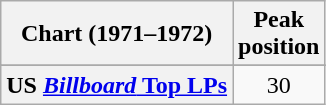<table class="wikitable plainrowheaders" style="text-align:center">
<tr>
<th scope="col">Chart (1971–1972)</th>
<th scope="col">Peak<br>position</th>
</tr>
<tr>
</tr>
<tr>
<th scope="row" align="left">US <a href='#'><em>Billboard</em> Top LPs</a></th>
<td>30</td>
</tr>
</table>
